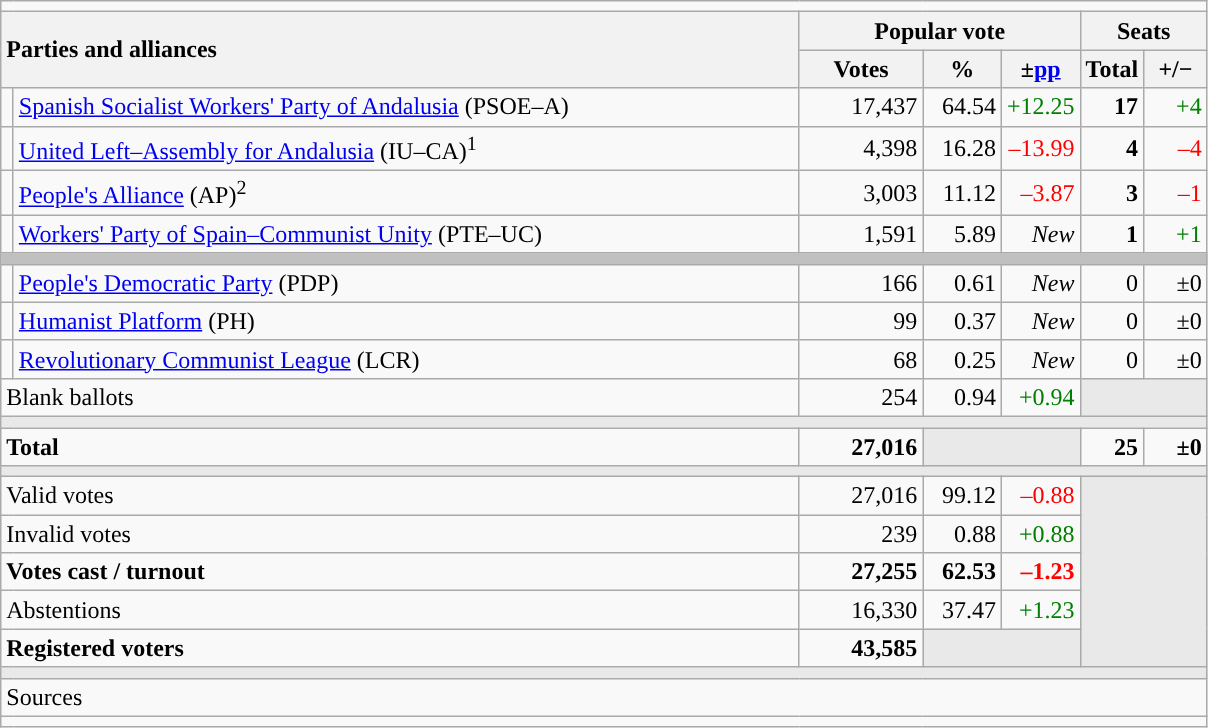<table class="wikitable" style="text-align:right;">
<tr>
<td colspan="7"></td>
</tr>
<tr>
<th style="text-align:left;" rowspan="2" colspan="2" width="525">Parties and alliances</th>
<th colspan="3">Popular vote</th>
<th colspan="2">Seats</th>
</tr>
<tr>
<th width="75">Votes</th>
<th width="45">%</th>
<th width="45">±<a href='#'>pp</a></th>
<th width="35">Total</th>
<th width="35">+/−</th>
</tr>
<tr>
<td width="1" style="color:inherit;background:"></td>
<td align="left"><a href='#'>Spanish Socialist Workers' Party of Andalusia</a> (PSOE–A)</td>
<td>17,437</td>
<td>64.54</td>
<td style="color:green;">+12.25</td>
<td><strong>17</strong></td>
<td style="color:green;">+4</td>
</tr>
<tr>
<td style="color:inherit;background:"></td>
<td align="left"><a href='#'>United Left–Assembly for Andalusia</a> (IU–CA)<sup>1</sup></td>
<td>4,398</td>
<td>16.28</td>
<td style="color:red;">–13.99</td>
<td><strong>4</strong></td>
<td style="color:red;">–4</td>
</tr>
<tr>
<td style="color:inherit;background:"></td>
<td align="left"><a href='#'>People's Alliance</a> (AP)<sup>2</sup></td>
<td>3,003</td>
<td>11.12</td>
<td style="color:red;">–3.87</td>
<td><strong>3</strong></td>
<td style="color:red;">–1</td>
</tr>
<tr>
<td style="color:inherit;background:"></td>
<td align="left"><a href='#'>Workers' Party of Spain–Communist Unity</a> (PTE–UC)</td>
<td>1,591</td>
<td>5.89</td>
<td><em>New</em></td>
<td><strong>1</strong></td>
<td style="color:green;">+1</td>
</tr>
<tr>
<td colspan="7" bgcolor="#C0C0C0"></td>
</tr>
<tr>
<td style="color:inherit;background:"></td>
<td align="left"><a href='#'>People's Democratic Party</a> (PDP)</td>
<td>166</td>
<td>0.61</td>
<td><em>New</em></td>
<td>0</td>
<td>±0</td>
</tr>
<tr>
<td style="color:inherit;background:"></td>
<td align="left"><a href='#'>Humanist Platform</a> (PH)</td>
<td>99</td>
<td>0.37</td>
<td><em>New</em></td>
<td>0</td>
<td>±0</td>
</tr>
<tr>
<td style="color:inherit;background:"></td>
<td align="left"><a href='#'>Revolutionary Communist League</a> (LCR)</td>
<td>68</td>
<td>0.25</td>
<td><em>New</em></td>
<td>0</td>
<td>±0</td>
</tr>
<tr>
<td align="left" colspan="2">Blank ballots</td>
<td>254</td>
<td>0.94</td>
<td style="color:green;">+0.94</td>
<td bgcolor="#E9E9E9" colspan="2"></td>
</tr>
<tr>
<td colspan="7" bgcolor="#E9E9E9"></td>
</tr>
<tr style="font-weight:bold;">
<td align="left" colspan="2">Total</td>
<td>27,016</td>
<td bgcolor="#E9E9E9" colspan="2"></td>
<td>25</td>
<td>±0</td>
</tr>
<tr>
<td colspan="7" bgcolor="#E9E9E9"></td>
</tr>
<tr>
<td align="left" colspan="2">Valid votes</td>
<td>27,016</td>
<td>99.12</td>
<td style="color:red;">–0.88</td>
<td bgcolor="#E9E9E9" colspan="2" rowspan="5"></td>
</tr>
<tr>
<td align="left" colspan="2">Invalid votes</td>
<td>239</td>
<td>0.88</td>
<td style="color:green;">+0.88</td>
</tr>
<tr style="font-weight:bold;">
<td align="left" colspan="2">Votes cast / turnout</td>
<td>27,255</td>
<td>62.53</td>
<td style="color:red;">–1.23</td>
</tr>
<tr>
<td align="left" colspan="2">Abstentions</td>
<td>16,330</td>
<td>37.47</td>
<td style="color:green;">+1.23</td>
</tr>
<tr style="font-weight:bold;">
<td align="left" colspan="2">Registered voters</td>
<td>43,585</td>
<td bgcolor="#E9E9E9" colspan="2"></td>
</tr>
<tr>
<td colspan="7" bgcolor="#E9E9E9"></td>
</tr>
<tr>
<td align="left" colspan="7">Sources</td>
</tr>
<tr>
<td colspan="7" style="text-align:left; max-width:790px;"></td>
</tr>
</table>
